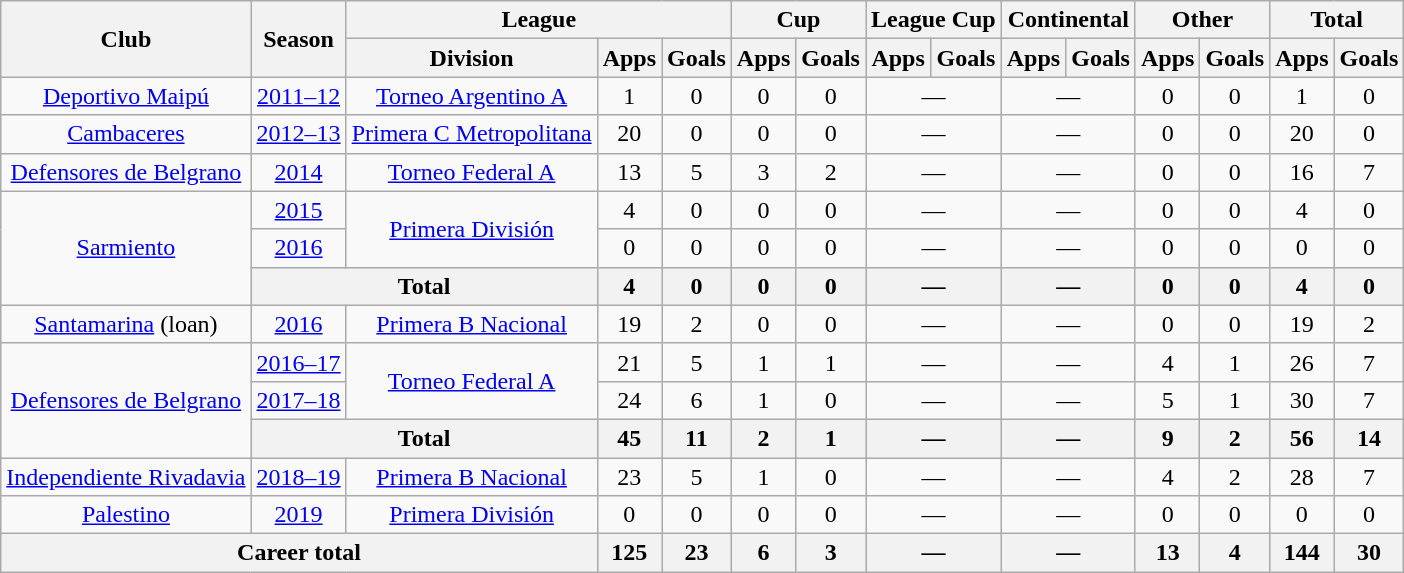<table class="wikitable" style="text-align:center">
<tr>
<th rowspan="2">Club</th>
<th rowspan="2">Season</th>
<th colspan="3">League</th>
<th colspan="2">Cup</th>
<th colspan="2">League Cup</th>
<th colspan="2">Continental</th>
<th colspan="2">Other</th>
<th colspan="2">Total</th>
</tr>
<tr>
<th>Division</th>
<th>Apps</th>
<th>Goals</th>
<th>Apps</th>
<th>Goals</th>
<th>Apps</th>
<th>Goals</th>
<th>Apps</th>
<th>Goals</th>
<th>Apps</th>
<th>Goals</th>
<th>Apps</th>
<th>Goals</th>
</tr>
<tr>
<td rowspan="1"><a href='#'>Deportivo Maipú</a></td>
<td><a href='#'>2011–12</a> </td>
<td rowspan="1"><a href='#'>Torneo Argentino A</a></td>
<td>1</td>
<td>0</td>
<td>0</td>
<td>0</td>
<td colspan="2">—</td>
<td colspan="2">—</td>
<td>0</td>
<td>0</td>
<td>1</td>
<td>0</td>
</tr>
<tr>
<td rowspan="1"><a href='#'>Cambaceres</a></td>
<td><a href='#'>2012–13</a></td>
<td rowspan="1"><a href='#'>Primera C Metropolitana</a></td>
<td>20</td>
<td>0</td>
<td>0</td>
<td>0</td>
<td colspan="2">—</td>
<td colspan="2">—</td>
<td>0</td>
<td>0</td>
<td>20</td>
<td>0</td>
</tr>
<tr>
<td rowspan="1"><a href='#'>Defensores de Belgrano</a></td>
<td><a href='#'>2014</a></td>
<td rowspan="1"><a href='#'>Torneo Federal A</a></td>
<td>13</td>
<td>5</td>
<td>3</td>
<td>2</td>
<td colspan="2">—</td>
<td colspan="2">—</td>
<td>0</td>
<td>0</td>
<td>16</td>
<td>7</td>
</tr>
<tr>
<td rowspan="3"><a href='#'>Sarmiento</a></td>
<td><a href='#'>2015</a></td>
<td rowspan="2"><a href='#'>Primera División</a></td>
<td>4</td>
<td>0</td>
<td>0</td>
<td>0</td>
<td colspan="2">—</td>
<td colspan="2">—</td>
<td>0</td>
<td>0</td>
<td>4</td>
<td>0</td>
</tr>
<tr>
<td><a href='#'>2016</a></td>
<td>0</td>
<td>0</td>
<td>0</td>
<td>0</td>
<td colspan="2">—</td>
<td colspan="2">—</td>
<td>0</td>
<td>0</td>
<td>0</td>
<td>0</td>
</tr>
<tr>
<th colspan="2">Total</th>
<th>4</th>
<th>0</th>
<th>0</th>
<th>0</th>
<th colspan="2">—</th>
<th colspan="2">—</th>
<th>0</th>
<th>0</th>
<th>4</th>
<th>0</th>
</tr>
<tr>
<td rowspan="1"><a href='#'>Santamarina</a> (loan)</td>
<td><a href='#'>2016</a></td>
<td rowspan="1"><a href='#'>Primera B Nacional</a></td>
<td>19</td>
<td>2</td>
<td>0</td>
<td>0</td>
<td colspan="2">—</td>
<td colspan="2">—</td>
<td>0</td>
<td>0</td>
<td>19</td>
<td>2</td>
</tr>
<tr>
<td rowspan="3"><a href='#'>Defensores de Belgrano</a></td>
<td><a href='#'>2016–17</a></td>
<td rowspan="2"><a href='#'>Torneo Federal A</a></td>
<td>21</td>
<td>5</td>
<td>1</td>
<td>1</td>
<td colspan="2">—</td>
<td colspan="2">—</td>
<td>4</td>
<td>1</td>
<td>26</td>
<td>7</td>
</tr>
<tr>
<td><a href='#'>2017–18</a></td>
<td>24</td>
<td>6</td>
<td>1</td>
<td>0</td>
<td colspan="2">—</td>
<td colspan="2">—</td>
<td>5</td>
<td>1</td>
<td>30</td>
<td>7</td>
</tr>
<tr>
<th colspan="2">Total</th>
<th>45</th>
<th>11</th>
<th>2</th>
<th>1</th>
<th colspan="2">—</th>
<th colspan="2">—</th>
<th>9</th>
<th>2</th>
<th>56</th>
<th>14</th>
</tr>
<tr>
<td rowspan="1"><a href='#'>Independiente Rivadavia</a></td>
<td><a href='#'>2018–19</a></td>
<td rowspan="1"><a href='#'>Primera B Nacional</a></td>
<td>23</td>
<td>5</td>
<td>1</td>
<td>0</td>
<td colspan="2">—</td>
<td colspan="2">—</td>
<td>4</td>
<td>2</td>
<td>28</td>
<td>7</td>
</tr>
<tr>
<td rowspan="1"><a href='#'>Palestino</a></td>
<td><a href='#'>2019</a></td>
<td rowspan="1"><a href='#'>Primera División</a></td>
<td>0</td>
<td>0</td>
<td>0</td>
<td>0</td>
<td colspan="2">—</td>
<td colspan="2">—</td>
<td>0</td>
<td>0</td>
<td>0</td>
<td>0</td>
</tr>
<tr>
<th colspan="3">Career total</th>
<th>125</th>
<th>23</th>
<th>6</th>
<th>3</th>
<th colspan="2">—</th>
<th colspan="2">—</th>
<th>13</th>
<th>4</th>
<th>144</th>
<th>30</th>
</tr>
</table>
